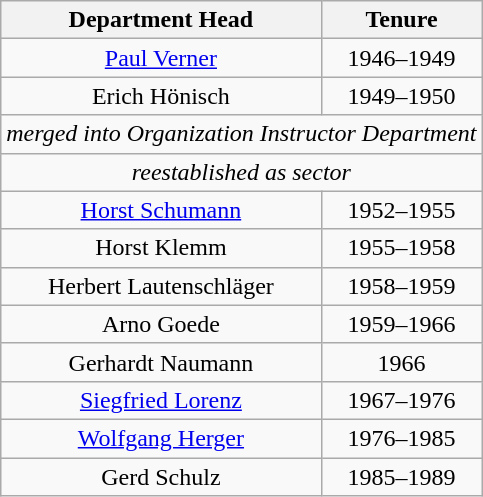<table class="wikitable" style="text-align: center;">
<tr>
<th>Department Head</th>
<th>Tenure</th>
</tr>
<tr>
<td><a href='#'>Paul Verner</a></td>
<td>1946–1949</td>
</tr>
<tr>
<td>Erich Hönisch</td>
<td>1949–1950</td>
</tr>
<tr>
<td colspan="2"><em>merged into Organization Instructor Department</em></td>
</tr>
<tr>
<td colspan="2"><em>reestablished as sector</em></td>
</tr>
<tr>
<td><a href='#'>Horst Schumann</a></td>
<td>1952–1955</td>
</tr>
<tr>
<td>Horst Klemm</td>
<td>1955–1958</td>
</tr>
<tr>
<td>Herbert Lautenschläger</td>
<td>1958–1959</td>
</tr>
<tr>
<td>Arno Goede</td>
<td>1959–1966</td>
</tr>
<tr>
<td>Gerhardt Naumann</td>
<td>1966 </td>
</tr>
<tr>
<td><a href='#'>Siegfried Lorenz</a></td>
<td>1967–1976</td>
</tr>
<tr>
<td><a href='#'>Wolfgang Herger</a></td>
<td>1976–1985</td>
</tr>
<tr>
<td>Gerd Schulz</td>
<td>1985–1989</td>
</tr>
</table>
